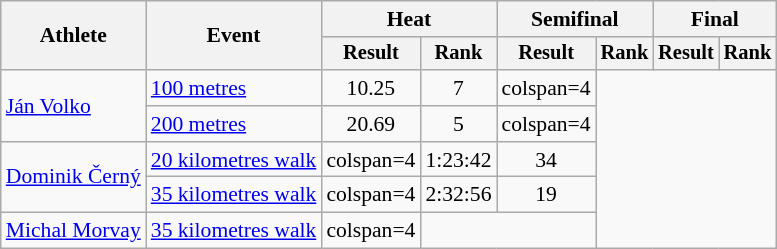<table class="wikitable" style="font-size:90%">
<tr>
<th rowspan="2">Athlete</th>
<th rowspan="2">Event</th>
<th colspan="2">Heat</th>
<th colspan="2">Semifinal</th>
<th colspan="2">Final</th>
</tr>
<tr style="font-size:95%">
<th>Result</th>
<th>Rank</th>
<th>Result</th>
<th>Rank</th>
<th>Result</th>
<th>Rank</th>
</tr>
<tr align=center>
<td align=left rowspan=2><a href='#'>Ján Volko</a></td>
<td align=left><a href='#'>100 metres</a></td>
<td>10.25</td>
<td>7</td>
<td>colspan=4 </td>
</tr>
<tr align=center>
<td align=left><a href='#'>200 metres</a></td>
<td>20.69</td>
<td>5</td>
<td>colspan=4 </td>
</tr>
<tr align=center>
<td align=left rowspan=2><a href='#'>Dominik Černý</a></td>
<td align=left><a href='#'>20 kilometres walk</a></td>
<td>colspan=4</td>
<td>1:23:42 </td>
<td>34</td>
</tr>
<tr align=center>
<td align=left><a href='#'>35 kilometres walk</a></td>
<td>colspan=4</td>
<td>2:32:56 </td>
<td>19</td>
</tr>
<tr align=center>
<td align=left><a href='#'>Michal Morvay</a></td>
<td align=left><a href='#'>35 kilometres walk</a></td>
<td>colspan=4</td>
<td colspan=2></td>
</tr>
</table>
